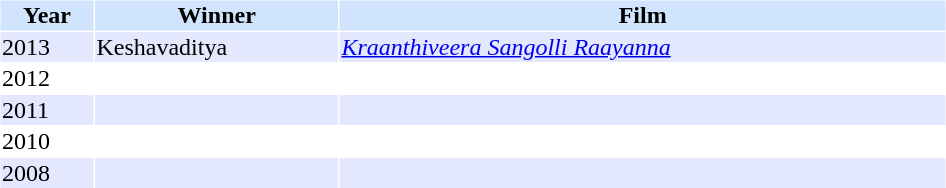<table cellspacing="1" cellpadding="1" border="0" width="50%">
<tr bgcolor="#d1e4fd">
<th>Year</th>
<th>Winner</th>
<th>Film</th>
</tr>
<tr bgcolor="#e4e8ff">
<td>2013</td>
<td>Keshavaditya</td>
<td><em><a href='#'>Kraanthiveera Sangolli Raayanna</a></em></td>
</tr>
<tr>
<td>2012</td>
<td></td>
<td></td>
</tr>
<tr bgcolor="#e4e8ff">
<td>2011</td>
<td></td>
<td></td>
</tr>
<tr>
<td>2010</td>
<td></td>
<td></td>
</tr>
<tr bgcolor="#e4e8ff">
<td>2008</td>
<td></td>
<td></td>
</tr>
</table>
